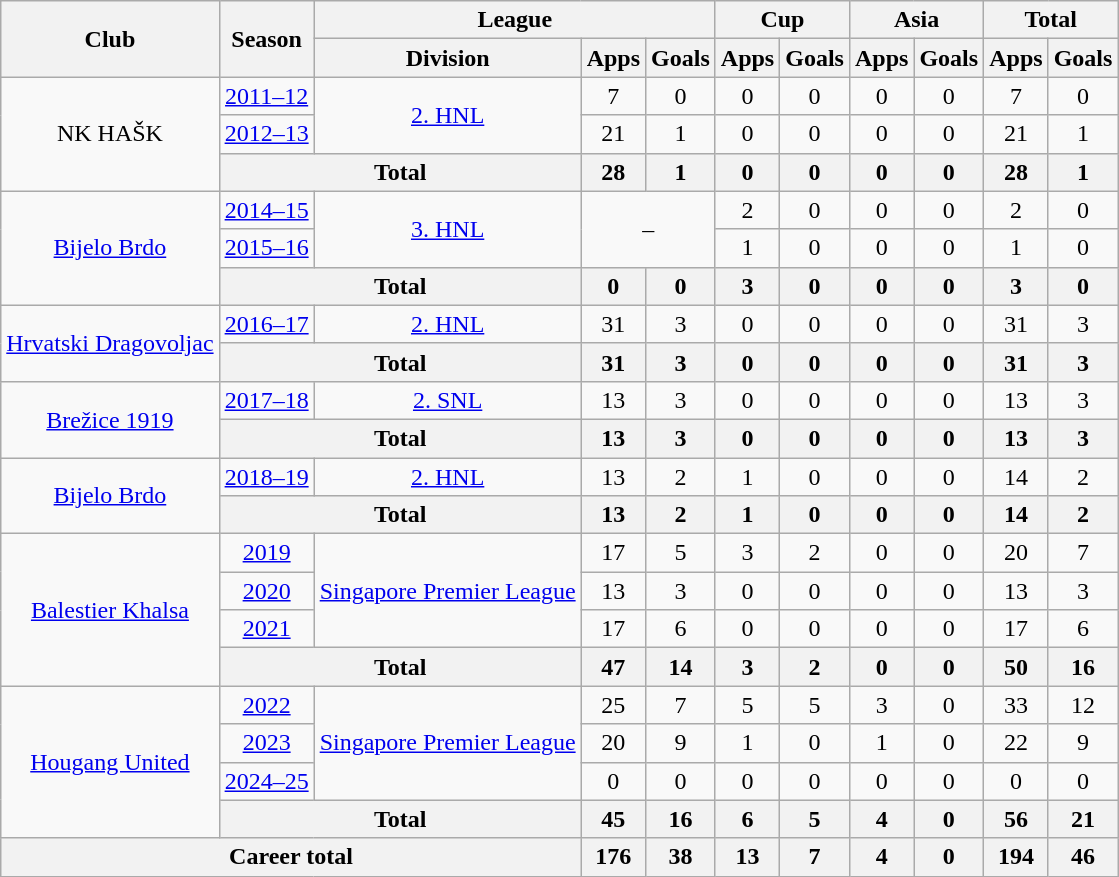<table class="wikitable" style="text-align: center">
<tr>
<th rowspan="2">Club</th>
<th rowspan="2">Season</th>
<th colspan="3">League</th>
<th colspan="2">Cup</th>
<th colspan="2">Asia</th>
<th colspan="2">Total</th>
</tr>
<tr>
<th>Division</th>
<th>Apps</th>
<th>Goals</th>
<th>Apps</th>
<th>Goals</th>
<th>Apps</th>
<th>Goals</th>
<th>Apps</th>
<th>Goals</th>
</tr>
<tr>
<td rowspan="3">NK HAŠK</td>
<td><a href='#'>2011–12</a></td>
<td rowspan="2"><a href='#'>2. HNL</a></td>
<td>7</td>
<td>0</td>
<td>0</td>
<td>0</td>
<td>0</td>
<td>0</td>
<td>7</td>
<td>0</td>
</tr>
<tr>
<td><a href='#'>2012–13</a></td>
<td>21</td>
<td>1</td>
<td>0</td>
<td>0</td>
<td>0</td>
<td>0</td>
<td>21</td>
<td>1</td>
</tr>
<tr>
<th colspan=2>Total</th>
<th>28</th>
<th>1</th>
<th>0</th>
<th>0</th>
<th>0</th>
<th>0</th>
<th>28</th>
<th>1</th>
</tr>
<tr>
<td rowspan="3"><a href='#'>Bijelo Brdo</a></td>
<td><a href='#'>2014–15</a></td>
<td rowspan="2"><a href='#'>3. HNL</a></td>
<td colspan="2" rowspan="2">–</td>
<td>2</td>
<td>0</td>
<td>0</td>
<td>0</td>
<td>2</td>
<td>0</td>
</tr>
<tr>
<td><a href='#'>2015–16</a></td>
<td>1</td>
<td>0</td>
<td>0</td>
<td>0</td>
<td>1</td>
<td>0</td>
</tr>
<tr>
<th colspan=2>Total</th>
<th>0</th>
<th>0</th>
<th>3</th>
<th>0</th>
<th>0</th>
<th>0</th>
<th>3</th>
<th>0</th>
</tr>
<tr>
<td rowspan="2"><a href='#'>Hrvatski Dragovoljac</a></td>
<td><a href='#'>2016–17</a></td>
<td><a href='#'>2. HNL</a></td>
<td>31</td>
<td>3</td>
<td>0</td>
<td>0</td>
<td>0</td>
<td>0</td>
<td>31</td>
<td>3</td>
</tr>
<tr>
<th colspan=2>Total</th>
<th>31</th>
<th>3</th>
<th>0</th>
<th>0</th>
<th>0</th>
<th>0</th>
<th>31</th>
<th>3</th>
</tr>
<tr>
<td rowspan="2"><a href='#'>Brežice 1919</a></td>
<td><a href='#'>2017–18</a></td>
<td><a href='#'>2. SNL</a></td>
<td>13</td>
<td>3</td>
<td>0</td>
<td>0</td>
<td>0</td>
<td>0</td>
<td>13</td>
<td>3</td>
</tr>
<tr>
<th colspan=2>Total</th>
<th>13</th>
<th>3</th>
<th>0</th>
<th>0</th>
<th>0</th>
<th>0</th>
<th>13</th>
<th>3</th>
</tr>
<tr>
<td rowspan="2"><a href='#'>Bijelo Brdo</a></td>
<td><a href='#'>2018–19</a></td>
<td><a href='#'>2. HNL</a></td>
<td>13</td>
<td>2</td>
<td>1</td>
<td>0</td>
<td>0</td>
<td>0</td>
<td>14</td>
<td>2</td>
</tr>
<tr>
<th colspan=2>Total</th>
<th>13</th>
<th>2</th>
<th>1</th>
<th>0</th>
<th>0</th>
<th>0</th>
<th>14</th>
<th>2</th>
</tr>
<tr>
<td rowspan="4"><a href='#'>Balestier Khalsa</a></td>
<td><a href='#'>2019</a></td>
<td rowspan="3"><a href='#'>Singapore Premier League</a></td>
<td>17</td>
<td>5</td>
<td>3</td>
<td>2</td>
<td>0</td>
<td>0</td>
<td>20</td>
<td>7</td>
</tr>
<tr>
<td><a href='#'>2020</a></td>
<td>13</td>
<td>3</td>
<td>0</td>
<td>0</td>
<td>0</td>
<td>0</td>
<td>13</td>
<td>3</td>
</tr>
<tr>
<td><a href='#'>2021</a></td>
<td>17</td>
<td>6</td>
<td>0</td>
<td>0</td>
<td>0</td>
<td>0</td>
<td>17</td>
<td>6</td>
</tr>
<tr>
<th colspan=2>Total</th>
<th>47</th>
<th>14</th>
<th>3</th>
<th>2</th>
<th>0</th>
<th>0</th>
<th>50</th>
<th>16</th>
</tr>
<tr>
<td rowspan="4"><a href='#'>Hougang United</a></td>
<td><a href='#'>2022</a></td>
<td rowspan="3"><a href='#'>Singapore Premier League</a></td>
<td>25</td>
<td>7</td>
<td>5</td>
<td>5</td>
<td>3</td>
<td>0</td>
<td>33</td>
<td>12</td>
</tr>
<tr>
<td><a href='#'>2023</a></td>
<td>20</td>
<td>9</td>
<td>1</td>
<td>0</td>
<td>1</td>
<td>0</td>
<td>22</td>
<td>9</td>
</tr>
<tr>
<td><a href='#'>2024–25</a></td>
<td>0</td>
<td>0</td>
<td>0</td>
<td>0</td>
<td>0</td>
<td>0</td>
<td>0</td>
<td>0</td>
</tr>
<tr>
<th colspan=2>Total</th>
<th>45</th>
<th>16</th>
<th>6</th>
<th>5</th>
<th>4</th>
<th>0</th>
<th>56</th>
<th>21</th>
</tr>
<tr>
<th colspan=3>Career total</th>
<th>176</th>
<th>38</th>
<th>13</th>
<th>7</th>
<th>4</th>
<th>0</th>
<th>194</th>
<th>46</th>
</tr>
</table>
